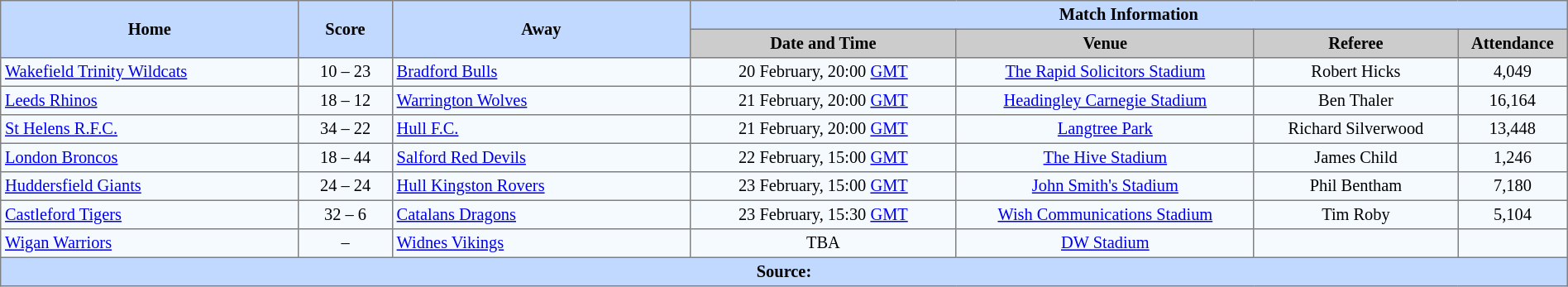<table border="1" cellpadding="3" cellspacing="0" style="border-collapse:collapse; font-size:85%; text-align:center; width:100%">
<tr style="background:#c1d8ff;">
<th rowspan="2" style="width:19%;">Home</th>
<th rowspan="2" style="width:6%;">Score</th>
<th rowspan="2" style="width:19%;">Away</th>
<th colspan=6>Match Information</th>
</tr>
<tr style="background:#ccc;">
<th width=17%>Date and Time</th>
<th width=19%>Venue</th>
<th width=13%>Referee</th>
<th width=7%>Attendance</th>
</tr>
<tr style="background:#f5faff;">
<td align=left> <a href='#'>Wakefield Trinity Wildcats</a></td>
<td>10 – 23 </td>
<td align=left> <a href='#'>Bradford Bulls</a></td>
<td>20 February, 20:00 <a href='#'>GMT</a></td>
<td><a href='#'>The Rapid Solicitors Stadium</a></td>
<td>Robert Hicks</td>
<td>4,049</td>
</tr>
<tr style="background:#f5faff;">
<td align=left> <a href='#'>Leeds Rhinos</a></td>
<td>18 – 12 </td>
<td align=left> <a href='#'>Warrington Wolves</a></td>
<td>21 February, 20:00 <a href='#'>GMT</a></td>
<td><a href='#'>Headingley Carnegie Stadium</a></td>
<td>Ben Thaler</td>
<td>16,164</td>
</tr>
<tr style="background:#f5faff;">
<td align=left> <a href='#'>St Helens R.F.C.</a></td>
<td>34 – 22 </td>
<td align=left> <a href='#'>Hull F.C.</a></td>
<td>21 February, 20:00 <a href='#'>GMT</a></td>
<td><a href='#'>Langtree Park</a></td>
<td>Richard Silverwood</td>
<td>13,448</td>
</tr>
<tr style="background:#f5faff;">
<td align=left> <a href='#'>London Broncos</a></td>
<td>18 – 44 </td>
<td align=left> <a href='#'>Salford Red Devils</a></td>
<td>22 February, 15:00 <a href='#'>GMT</a></td>
<td><a href='#'>The Hive Stadium</a></td>
<td>James Child</td>
<td>1,246</td>
</tr>
<tr style="background:#f5faff;">
<td align=left> <a href='#'>Huddersfield Giants</a></td>
<td>24 – 24 </td>
<td align=left> <a href='#'>Hull Kingston Rovers</a></td>
<td>23 February, 15:00 <a href='#'>GMT</a></td>
<td><a href='#'>John Smith's Stadium</a></td>
<td>Phil Bentham</td>
<td>7,180</td>
</tr>
<tr style="background:#f5faff;">
<td align=left> <a href='#'>Castleford Tigers</a></td>
<td>32 – 6 </td>
<td align=left> <a href='#'>Catalans Dragons</a></td>
<td>23 February, 15:30 <a href='#'>GMT</a></td>
<td><a href='#'>Wish Communications Stadium</a></td>
<td>Tim Roby</td>
<td>5,104</td>
</tr>
<tr style="background:#f5faff;">
<td align=left> <a href='#'>Wigan Warriors</a></td>
<td>–</td>
<td align=left> <a href='#'>Widnes Vikings</a></td>
<td>TBA</td>
<td><a href='#'>DW Stadium</a></td>
<td></td>
<td></td>
</tr>
<tr style="background:#c1d8ff;">
<th colspan=12>Source:</th>
</tr>
</table>
